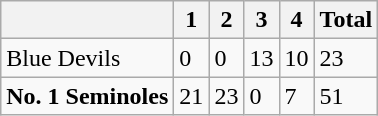<table class="wikitable">
<tr>
<th></th>
<th>1</th>
<th>2</th>
<th>3</th>
<th>4</th>
<th>Total</th>
</tr>
<tr>
<td>Blue Devils</td>
<td>0</td>
<td>0</td>
<td>13</td>
<td>10</td>
<td>23</td>
</tr>
<tr>
<td><strong>No. 1 Seminoles</strong></td>
<td>21</td>
<td>23</td>
<td>0</td>
<td>7</td>
<td>51</td>
</tr>
</table>
